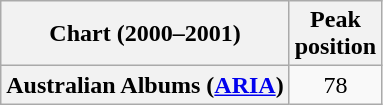<table class="wikitable plainrowheaders" style="text-align:center">
<tr>
<th scope="col">Chart (2000–2001)</th>
<th scope="col">Peak<br>position</th>
</tr>
<tr>
<th scope="row">Australian Albums (<a href='#'>ARIA</a>)</th>
<td>78</td>
</tr>
</table>
